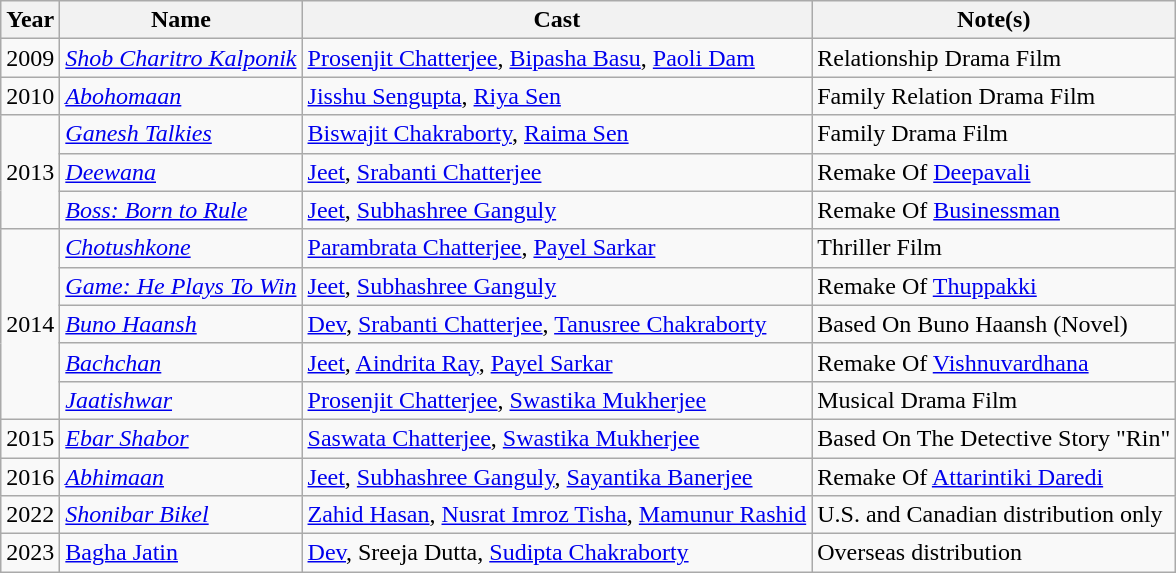<table class="wikitable">
<tr>
<th>Year</th>
<th>Name</th>
<th>Cast</th>
<th>Note(s)</th>
</tr>
<tr>
<td>2009</td>
<td><em><a href='#'>Shob Charitro Kalponik</a></em></td>
<td><a href='#'>Prosenjit Chatterjee</a>, <a href='#'>Bipasha Basu</a>, <a href='#'>Paoli Dam</a></td>
<td>Relationship Drama Film</td>
</tr>
<tr>
<td>2010</td>
<td><em><a href='#'>Abohomaan</a></em></td>
<td><a href='#'>Jisshu Sengupta</a>, <a href='#'>Riya Sen</a></td>
<td>Family Relation Drama Film</td>
</tr>
<tr>
<td rowspan = 3>2013</td>
<td><em><a href='#'>Ganesh Talkies</a></em></td>
<td><a href='#'>Biswajit Chakraborty</a>, <a href='#'>Raima Sen</a></td>
<td>Family Drama Film</td>
</tr>
<tr>
<td><em><a href='#'>Deewana</a></em></td>
<td><a href='#'>Jeet</a>, <a href='#'>Srabanti Chatterjee</a></td>
<td>Remake Of <a href='#'>Deepavali</a></td>
</tr>
<tr>
<td><em><a href='#'>Boss: Born to Rule</a></em></td>
<td><a href='#'>Jeet</a>, <a href='#'>Subhashree Ganguly</a></td>
<td>Remake Of <a href='#'>Businessman</a></td>
</tr>
<tr>
<td rowspan = 5>2014</td>
<td><em><a href='#'>Chotushkone</a></em></td>
<td><a href='#'>Parambrata Chatterjee</a>, <a href='#'>Payel Sarkar</a></td>
<td>Thriller Film</td>
</tr>
<tr>
<td><em><a href='#'>Game: He Plays To Win</a></em></td>
<td><a href='#'>Jeet</a>, <a href='#'>Subhashree Ganguly</a></td>
<td>Remake Of <a href='#'>Thuppakki</a></td>
</tr>
<tr>
<td><em><a href='#'>Buno Haansh</a></em></td>
<td><a href='#'>Dev</a>, <a href='#'>Srabanti Chatterjee</a>, <a href='#'>Tanusree Chakraborty</a></td>
<td>Based On Buno Haansh (Novel)</td>
</tr>
<tr>
<td><em><a href='#'>Bachchan</a></em></td>
<td><a href='#'>Jeet</a>, <a href='#'>Aindrita Ray</a>, <a href='#'>Payel Sarkar</a></td>
<td>Remake Of <a href='#'>Vishnuvardhana</a></td>
</tr>
<tr>
<td><em><a href='#'>Jaatishwar</a></em></td>
<td><a href='#'>Prosenjit Chatterjee</a>, <a href='#'>Swastika Mukherjee</a></td>
<td>Musical Drama Film</td>
</tr>
<tr>
<td>2015</td>
<td><em><a href='#'>Ebar Shabor</a></em></td>
<td><a href='#'>Saswata Chatterjee</a>, <a href='#'>Swastika Mukherjee</a></td>
<td>Based On The Detective Story "Rin"</td>
</tr>
<tr>
<td>2016</td>
<td><em><a href='#'>Abhimaan</a></em></td>
<td><a href='#'>Jeet</a>, <a href='#'>Subhashree Ganguly</a>, <a href='#'>Sayantika Banerjee</a></td>
<td>Remake Of <a href='#'>Attarintiki Daredi</a></td>
</tr>
<tr>
<td>2022</td>
<td><em><a href='#'>Shonibar Bikel</a></em></td>
<td><a href='#'>Zahid Hasan</a>, <a href='#'>Nusrat Imroz Tisha</a>, <a href='#'>Mamunur Rashid</a></td>
<td>U.S. and Canadian distribution only</td>
</tr>
<tr>
<td>2023</td>
<td><a href='#'>Bagha Jatin</a></td>
<td><a href='#'>Dev</a>, Sreeja Dutta, <a href='#'>Sudipta Chakraborty</a></td>
<td>Overseas distribution</td>
</tr>
</table>
